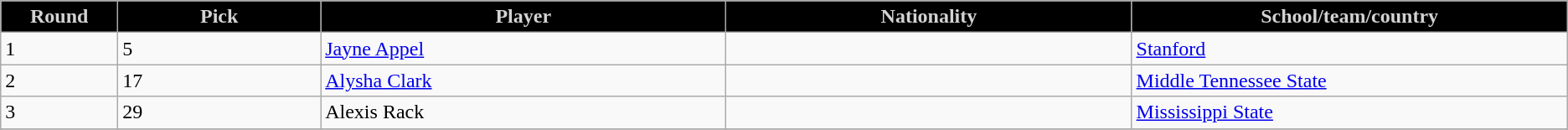<table class="wikitable">
<tr>
<th style="background:#000000; color:#D3D3D3;" width="2%">Round</th>
<th style="background:#000000; color:#D3D3D3;" width="5%">Pick</th>
<th style="background:#000000; color:#D3D3D3;" width="10%">Player</th>
<th style="background:#000000; color:#D3D3D3;" width="10%">Nationality</th>
<th style="background:#000000; color:#D3D3D3;" width="10%">School/team/country</th>
</tr>
<tr>
<td>1</td>
<td>5</td>
<td><a href='#'>Jayne Appel</a></td>
<td></td>
<td><a href='#'>Stanford</a></td>
</tr>
<tr>
<td>2</td>
<td>17</td>
<td><a href='#'>Alysha Clark</a></td>
<td></td>
<td><a href='#'>Middle Tennessee State</a></td>
</tr>
<tr>
<td>3</td>
<td>29</td>
<td>Alexis Rack</td>
<td></td>
<td><a href='#'>Mississippi State</a></td>
</tr>
<tr>
</tr>
</table>
